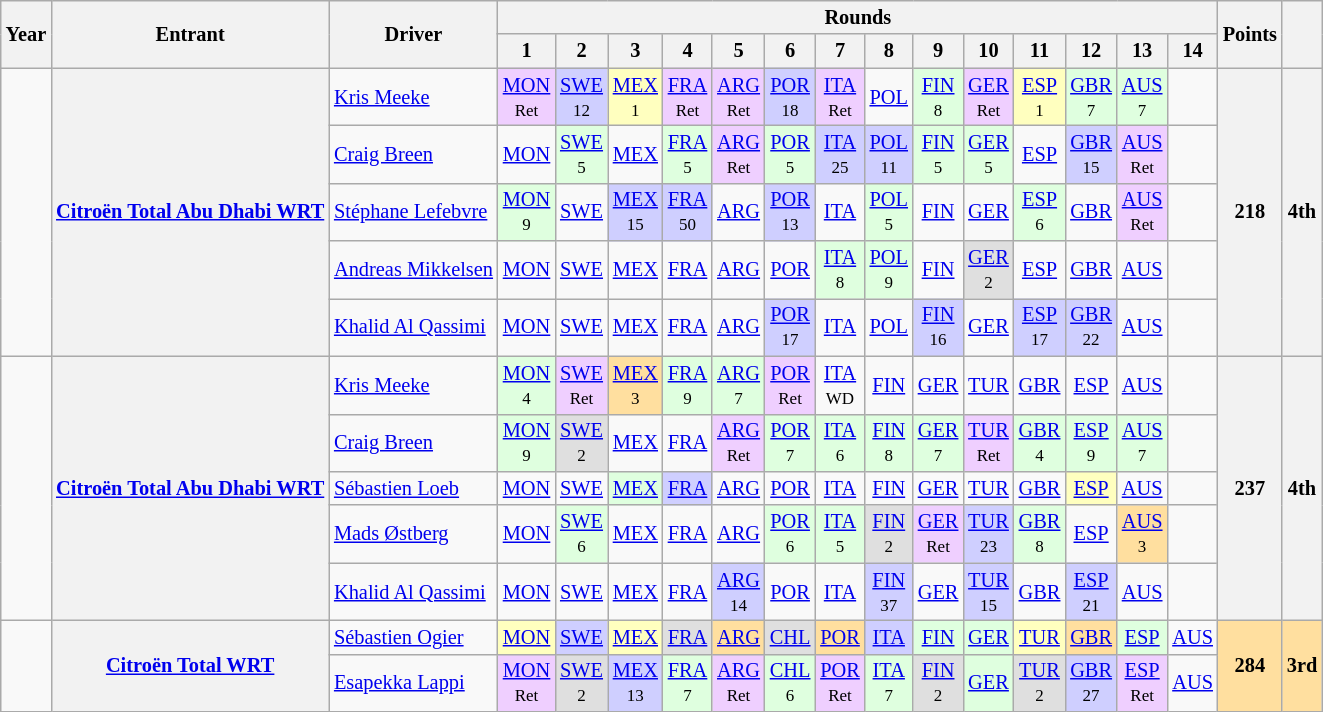<table class="wikitable" style="text-align:center; font-size:85%">
<tr>
<th rowspan="2">Year</th>
<th rowspan="2">Entrant</th>
<th rowspan="2">Driver</th>
<th colspan="14">Rounds</th>
<th rowspan="2">Points</th>
<th rowspan="2"></th>
</tr>
<tr>
<th>1</th>
<th>2</th>
<th>3</th>
<th>4</th>
<th>5</th>
<th>6</th>
<th>7</th>
<th>8</th>
<th>9</th>
<th>10</th>
<th>11</th>
<th>12</th>
<th>13</th>
<th>14</th>
</tr>
<tr>
<td rowspan="5"></td>
<th rowspan="5"> <a href='#'>Citroën Total Abu Dhabi WRT</a></th>
<td style="text-align:left;"> <a href='#'>Kris Meeke</a></td>
<td style="background:#EFCFFF;"><a href='#'>MON</a><br><small>Ret</small></td>
<td style="background:#CFCFFF;"><a href='#'>SWE</a><br><small>12</small></td>
<td style="background:#FFFFBF;"><a href='#'>MEX</a><br><small>1</small></td>
<td style="background:#EFCFFF;"><a href='#'>FRA</a><br><small>Ret</small></td>
<td style="background:#EFCFFF;"><a href='#'>ARG</a><br><small>Ret</small></td>
<td style="background:#CFCFFF;"><a href='#'>POR</a><br><small>18</small></td>
<td style="background:#EFCFFF;"><a href='#'>ITA</a><br><small>Ret</small></td>
<td><a href='#'>POL</a></td>
<td style="background:#DFFFDF;"><a href='#'>FIN</a><br><small>8</small></td>
<td style="background:#EFCFFF;"><a href='#'>GER</a><br><small>Ret</small></td>
<td style="background:#FFFFBF;"><a href='#'>ESP</a><br><small>1</small></td>
<td style="background:#DFFFDF;"><a href='#'>GBR</a><br><small>7</small></td>
<td style="background:#DFFFDF;"><a href='#'>AUS</a><br><small>7</small></td>
<td></td>
<th rowspan="5">218</th>
<th rowspan="5">4th</th>
</tr>
<tr>
<td style="text-align:left;"> <a href='#'>Craig Breen</a></td>
<td><a href='#'>MON</a></td>
<td style="background:#DFFFDF;"><a href='#'>SWE</a><br><small>5</small></td>
<td><a href='#'>MEX</a></td>
<td style="background:#DFFFDF;"><a href='#'>FRA</a><br><small>5</small></td>
<td style="background:#EFCFFF;"><a href='#'>ARG</a><br><small>Ret</small></td>
<td style="background:#DFFFDF;"><a href='#'>POR</a><br><small>5</small></td>
<td style="background:#CFCFFF;"><a href='#'>ITA</a><br><small>25</small></td>
<td style="background:#CFCFFF;"><a href='#'>POL</a><br><small>11</small></td>
<td style="background:#DFFFDF;"><a href='#'>FIN</a><br><small>5</small></td>
<td style="background:#DFFFDF;"><a href='#'>GER</a><br><small>5</small></td>
<td><a href='#'>ESP</a></td>
<td style="background:#CFCFFF;"><a href='#'>GBR</a><br><small>15</small></td>
<td style="background:#EFCFFF;"><a href='#'>AUS</a><br><small>Ret</small></td>
<td></td>
</tr>
<tr>
<td align="left" nowrap> <a href='#'>Stéphane Lefebvre</a></td>
<td style="background:#DFFFDF;"><a href='#'>MON</a><br><small>9</small></td>
<td><a href='#'>SWE</a></td>
<td style="background:#CFCFFF;"><a href='#'>MEX</a><br><small>15</small></td>
<td style="background:#CFCFFF;"><a href='#'>FRA</a><br><small>50</small></td>
<td><a href='#'>ARG</a></td>
<td style="background:#CFCFFF;"><a href='#'>POR</a><br><small>13</small></td>
<td><a href='#'>ITA</a></td>
<td style="background:#DFFFDF;"><a href='#'>POL</a><br><small>5</small></td>
<td><a href='#'>FIN</a></td>
<td><a href='#'>GER</a></td>
<td style="background:#DFFFDF;"><a href='#'>ESP</a><br><small>6</small></td>
<td><a href='#'>GBR</a></td>
<td style="background:#EFCFFF;"><a href='#'>AUS</a><br><small>Ret</small></td>
<td></td>
</tr>
<tr>
<td align="left" nowrap> <a href='#'>Andreas Mikkelsen</a></td>
<td><a href='#'>MON</a></td>
<td><a href='#'>SWE</a></td>
<td><a href='#'>MEX</a></td>
<td><a href='#'>FRA</a></td>
<td><a href='#'>ARG</a></td>
<td><a href='#'>POR</a></td>
<td style="background:#DFFFDF;"><a href='#'>ITA</a><br><small>8</small></td>
<td style="background:#DFFFDF;"><a href='#'>POL</a><br><small>9</small></td>
<td><a href='#'>FIN</a></td>
<td style="background:#DFDFDF;"><a href='#'>GER</a><br><small>2</small></td>
<td><a href='#'>ESP</a></td>
<td><a href='#'>GBR</a></td>
<td><a href='#'>AUS</a></td>
<td></td>
</tr>
<tr>
<td align="left" nowrap> <a href='#'>Khalid Al Qassimi</a></td>
<td><a href='#'>MON</a></td>
<td><a href='#'>SWE</a></td>
<td><a href='#'>MEX</a></td>
<td><a href='#'>FRA</a></td>
<td><a href='#'>ARG</a></td>
<td style="background:#CFCFFF;"><a href='#'>POR</a><br><small>17</small></td>
<td><a href='#'>ITA</a></td>
<td><a href='#'>POL</a></td>
<td style="background:#CFCFFF;"><a href='#'>FIN</a><br><small>16</small></td>
<td><a href='#'>GER</a></td>
<td style="background:#CFCFFF;"><a href='#'>ESP</a><br><small>17</small></td>
<td style="background:#CFCFFF;"><a href='#'>GBR</a><br><small>22</small></td>
<td><a href='#'>AUS</a></td>
<td></td>
</tr>
<tr>
<td rowspan="5"></td>
<th rowspan="5"> <a href='#'>Citroën Total Abu Dhabi WRT</a></th>
<td style="text-align:left;"> <a href='#'>Kris Meeke</a></td>
<td style="background:#DFFFDF;"><a href='#'>MON</a><br><small>4</small></td>
<td style="background:#EFCFFF;"><a href='#'>SWE</a><br><small>Ret</small></td>
<td style="background:#FFDF9F;"><a href='#'>MEX</a><br><small>3</small></td>
<td style="background:#DFFFDF;"><a href='#'>FRA</a><br><small>9</small></td>
<td style="background:#DFFFDF;"><a href='#'>ARG</a><br><small>7</small></td>
<td style="background:#EFCFFF;"><a href='#'>POR</a><br><small>Ret</small></td>
<td><a href='#'>ITA</a><br><small>WD</small></td>
<td><a href='#'>FIN</a></td>
<td><a href='#'>GER</a></td>
<td><a href='#'>TUR</a></td>
<td><a href='#'>GBR</a></td>
<td><a href='#'>ESP</a></td>
<td><a href='#'>AUS</a></td>
<td></td>
<th rowspan="5">237</th>
<th rowspan="5">4th</th>
</tr>
<tr>
<td style="text-align:left;"> <a href='#'>Craig Breen</a></td>
<td style="background:#DFFFDF;"><a href='#'>MON</a><br><small>9</small></td>
<td style="background:#dfdfdf;"><a href='#'>SWE</a><br><small>2</small></td>
<td><a href='#'>MEX</a></td>
<td><a href='#'>FRA</a></td>
<td style="background:#EFCFFF;"><a href='#'>ARG</a><br><small>Ret</small></td>
<td style="background:#DFFFDF;"><a href='#'>POR</a><br><small>7</small></td>
<td style="background:#DFFFDF;"><a href='#'>ITA</a><br><small>6</small></td>
<td style="background:#DFFFDF;"><a href='#'>FIN</a><br><small>8</small></td>
<td style="background:#DFFFDF;"><a href='#'>GER</a><br><small>7</small></td>
<td style="background:#EFCFFF;"><a href='#'>TUR</a><br><small>Ret</small></td>
<td style="background:#DFFFDF;"><a href='#'>GBR</a><br><small>4</small></td>
<td style="background:#DFFFDF;"><a href='#'>ESP</a><br><small>9</small></td>
<td style="background:#DFFFDF;"><a href='#'>AUS</a><br><small>7</small></td>
<td></td>
</tr>
<tr>
<td style="text-align:left;"> <a href='#'>Sébastien Loeb</a></td>
<td><a href='#'>MON</a></td>
<td><a href='#'>SWE</a></td>
<td style="background:#DFFFDF;"><a href='#'>MEX</a><br></td>
<td style="background:#cfcfff;"><a href='#'>FRA</a><br></td>
<td><a href='#'>ARG</a></td>
<td><a href='#'>POR</a></td>
<td><a href='#'>ITA</a></td>
<td><a href='#'>FIN</a></td>
<td><a href='#'>GER</a></td>
<td><a href='#'>TUR</a></td>
<td><a href='#'>GBR</a></td>
<td style="background:#FFFFBF;"><a href='#'>ESP</a><br></td>
<td><a href='#'>AUS</a></td>
<td></td>
</tr>
<tr>
<td style="text-align:left;"> <a href='#'>Mads Østberg</a></td>
<td><a href='#'>MON</a></td>
<td style="background:#DFFFDF;"><a href='#'>SWE</a><br><small>6</small></td>
<td><a href='#'>MEX</a></td>
<td><a href='#'>FRA</a></td>
<td><a href='#'>ARG</a></td>
<td style="background:#DFFFDF;"><a href='#'>POR</a><br><small>6</small></td>
<td style="background:#DFFFDF;"><a href='#'>ITA</a><br><small>5</small></td>
<td style="background:#DFDFDF;"><a href='#'>FIN</a><br><small>2</small></td>
<td style="background:#EFCFFF;"><a href='#'>GER</a><br><small>Ret</small></td>
<td style="background:#CFCFFF;"><a href='#'>TUR</a><br><small>23</small></td>
<td style="background:#DFFFDF;"><a href='#'>GBR</a><br><small>8</small></td>
<td><a href='#'>ESP</a></td>
<td style="background:#FFDF9F;"><a href='#'>AUS</a><br><small>3</small></td>
<td></td>
</tr>
<tr>
<td style="text-align:left;"> <a href='#'>Khalid Al Qassimi</a></td>
<td><a href='#'>MON</a></td>
<td><a href='#'>SWE</a></td>
<td><a href='#'>MEX</a></td>
<td><a href='#'>FRA</a></td>
<td style="background:#CFCFFF;"><a href='#'>ARG</a><br><small>14</small></td>
<td><a href='#'>POR</a></td>
<td><a href='#'>ITA</a></td>
<td style="background:#CFCFFF;"><a href='#'>FIN</a><br><small>37</small></td>
<td><a href='#'>GER</a></td>
<td style="background:#CFCFFF;"><a href='#'>TUR</a><br><small>15</small></td>
<td><a href='#'>GBR</a></td>
<td style="background:#CFCFFF;"><a href='#'>ESP</a><br><small>21</small></td>
<td><a href='#'>AUS</a></td>
<td></td>
</tr>
<tr>
<td rowspan="2"></td>
<th rowspan="2"> <a href='#'>Citroën Total WRT</a></th>
<td style="text-align:left;"> <a href='#'>Sébastien Ogier</a></td>
<td style="background:#FFFFBF;"><a href='#'>MON</a><br></td>
<td style="background:#CFCFFF;"><a href='#'>SWE</a><br></td>
<td style="background:#FFFFBF;"><a href='#'>MEX</a><br></td>
<td style="background:#DFDFDF;"><a href='#'>FRA</a><br></td>
<td style="background:#FFDF9F;"><a href='#'>ARG</a><br></td>
<td style="background:#DFDFDF;"><a href='#'>CHL</a><br></td>
<td style="background:#FFDF9F;"><a href='#'>POR</a><br></td>
<td style="background:#CFCFFF;"><a href='#'>ITA</a><br></td>
<td style="background:#dfffdf;"><a href='#'>FIN</a><br></td>
<td style="background:#dfffdf;"><a href='#'>GER</a><br></td>
<td style="background:#FFFFBF;"><a href='#'>TUR</a><br></td>
<td style="background:#FFDF9F;"><a href='#'>GBR</a><br></td>
<td style="background:#dfffdf;"><a href='#'>ESP</a><br></td>
<td><a href='#'>AUS</a><br></td>
<th style="background:#FFDF9F" rowspan="2">284</th>
<th style="background:#FFDF9F" rowspan="2">3rd</th>
</tr>
<tr>
<td style="text-align:left;"> <a href='#'>Esapekka Lappi</a></td>
<td style="background:#efcfff;"><a href='#'>MON</a><br><small>Ret</small></td>
<td style="background:#DFDFDF;"><a href='#'>SWE</a><br><small>2</small></td>
<td style="background:#cfcfff;"><a href='#'>MEX</a><br><small>13</small></td>
<td style="background:#dfffdf;"><a href='#'>FRA</a><br><small>7</small></td>
<td style="background:#efcfff;"><a href='#'>ARG</a><br><small>Ret</small></td>
<td style="background:#dfffdf;"><a href='#'>CHL</a><br><small>6</small></td>
<td style="background:#efcfff;"><a href='#'>POR</a><br><small>Ret</small></td>
<td style="background:#dfffdf;"><a href='#'>ITA</a><br><small>7</small></td>
<td style="background:#DFDFDF;"><a href='#'>FIN</a><br><small>2</small></td>
<td style="background:#dfffdf;"><a href='#'>GER</a><br></td>
<td style="background:#DFDFDF;"><a href='#'>TUR</a><br><small>2</small></td>
<td style="background:#CFCFFF;"><a href='#'>GBR</a><br><small>27</small></td>
<td style="background:#efcfff;"><a href='#'>ESP</a><br><small>Ret</small></td>
<td><a href='#'>AUS</a><br></td>
</tr>
</table>
